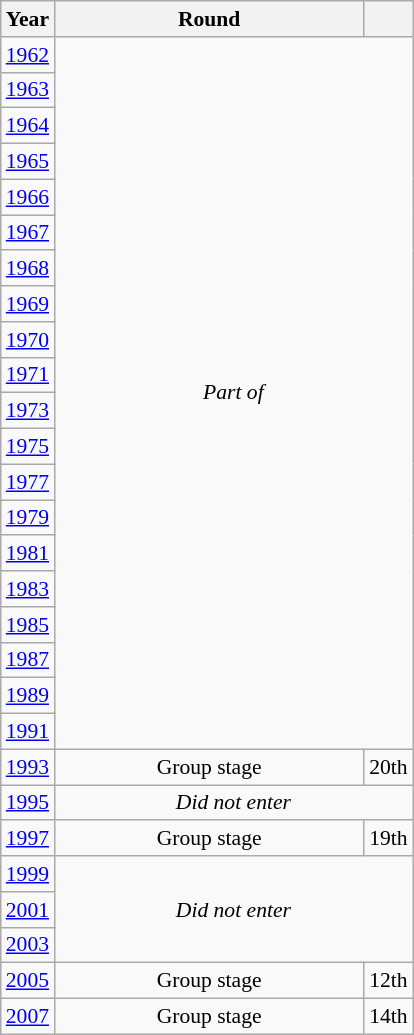<table class="wikitable" style="text-align: center; font-size:90%">
<tr>
<th>Year</th>
<th style="width:200px">Round</th>
<th></th>
</tr>
<tr>
<td><a href='#'>1962</a></td>
<td colspan="2" rowspan="20"><em>Part of </em></td>
</tr>
<tr>
<td><a href='#'>1963</a></td>
</tr>
<tr>
<td><a href='#'>1964</a></td>
</tr>
<tr>
<td><a href='#'>1965</a></td>
</tr>
<tr>
<td><a href='#'>1966</a></td>
</tr>
<tr>
<td><a href='#'>1967</a></td>
</tr>
<tr>
<td><a href='#'>1968</a></td>
</tr>
<tr>
<td><a href='#'>1969</a></td>
</tr>
<tr>
<td><a href='#'>1970</a></td>
</tr>
<tr>
<td><a href='#'>1971</a></td>
</tr>
<tr>
<td><a href='#'>1973</a></td>
</tr>
<tr>
<td><a href='#'>1975</a></td>
</tr>
<tr>
<td><a href='#'>1977</a></td>
</tr>
<tr>
<td><a href='#'>1979</a></td>
</tr>
<tr>
<td><a href='#'>1981</a></td>
</tr>
<tr>
<td><a href='#'>1983</a></td>
</tr>
<tr>
<td><a href='#'>1985</a></td>
</tr>
<tr>
<td><a href='#'>1987</a></td>
</tr>
<tr>
<td><a href='#'>1989</a></td>
</tr>
<tr>
<td><a href='#'>1991</a></td>
</tr>
<tr>
<td><a href='#'>1993</a></td>
<td>Group stage</td>
<td>20th</td>
</tr>
<tr>
<td><a href='#'>1995</a></td>
<td colspan="2"><em>Did not enter</em></td>
</tr>
<tr>
<td><a href='#'>1997</a></td>
<td>Group stage</td>
<td>19th</td>
</tr>
<tr>
<td><a href='#'>1999</a></td>
<td colspan="2" rowspan="3"><em>Did not enter</em></td>
</tr>
<tr>
<td><a href='#'>2001</a></td>
</tr>
<tr>
<td><a href='#'>2003</a></td>
</tr>
<tr>
<td><a href='#'>2005</a></td>
<td>Group stage</td>
<td>12th</td>
</tr>
<tr>
<td><a href='#'>2007</a></td>
<td>Group stage</td>
<td>14th</td>
</tr>
</table>
